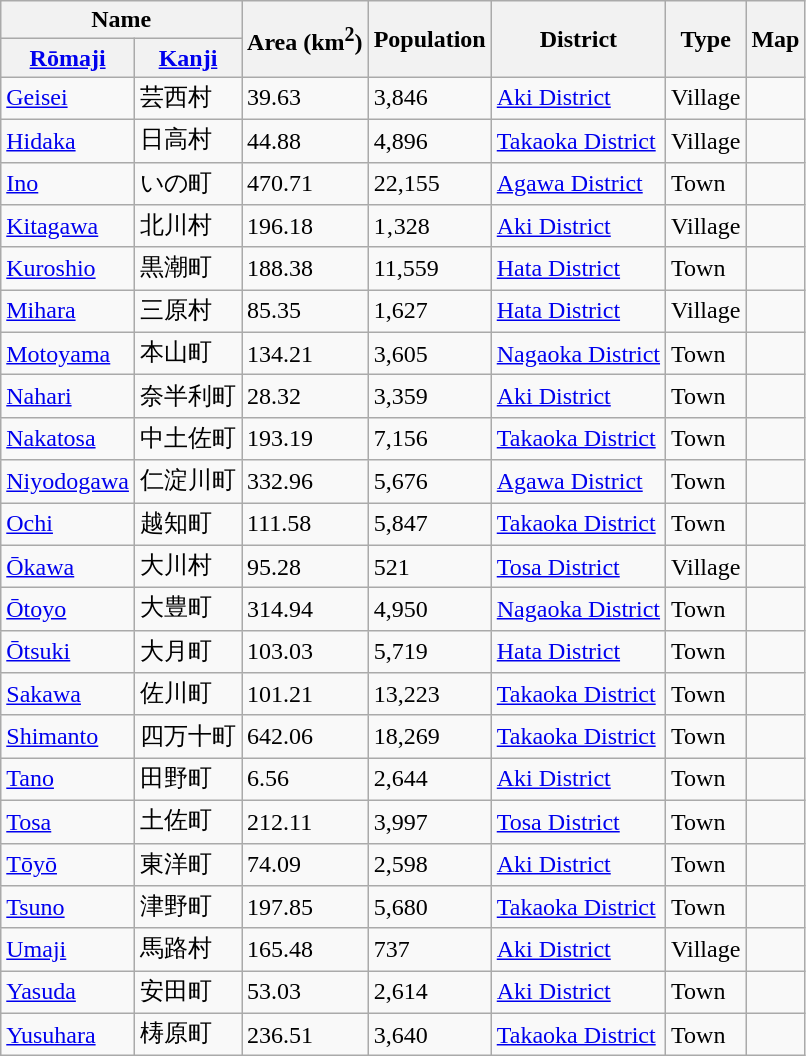<table class="wikitable sortable">
<tr>
<th colspan="2">Name</th>
<th rowspan="2">Area (km<sup>2</sup>)</th>
<th rowspan="2">Population</th>
<th rowspan="2">District</th>
<th rowspan="2">Type</th>
<th rowspan="2">Map</th>
</tr>
<tr>
<th><a href='#'>Rōmaji</a></th>
<th><a href='#'>Kanji</a></th>
</tr>
<tr>
<td> <a href='#'>Geisei</a></td>
<td>芸西村</td>
<td>39.63</td>
<td>3,846</td>
<td><a href='#'>Aki District</a></td>
<td>Village</td>
<td></td>
</tr>
<tr>
<td> <a href='#'>Hidaka</a></td>
<td>日高村</td>
<td>44.88</td>
<td>4,896</td>
<td><a href='#'>Takaoka District</a></td>
<td>Village</td>
<td></td>
</tr>
<tr>
<td> <a href='#'>Ino</a></td>
<td>いの町</td>
<td>470.71</td>
<td>22,155</td>
<td><a href='#'>Agawa District</a></td>
<td>Town</td>
<td></td>
</tr>
<tr>
<td> <a href='#'>Kitagawa</a></td>
<td>北川村</td>
<td>196.18</td>
<td>1‚328</td>
<td><a href='#'>Aki District</a></td>
<td>Village</td>
<td></td>
</tr>
<tr>
<td> <a href='#'>Kuroshio</a></td>
<td>黒潮町</td>
<td>188.38</td>
<td>11,559</td>
<td><a href='#'>Hata District</a></td>
<td>Town</td>
<td></td>
</tr>
<tr>
<td> <a href='#'>Mihara</a></td>
<td>三原村</td>
<td>85.35</td>
<td>1,627</td>
<td><a href='#'>Hata District</a></td>
<td>Village</td>
<td></td>
</tr>
<tr>
<td> <a href='#'>Motoyama</a></td>
<td>本山町</td>
<td>134.21</td>
<td>3,605</td>
<td><a href='#'>Nagaoka District</a></td>
<td>Town</td>
<td></td>
</tr>
<tr>
<td> <a href='#'>Nahari</a></td>
<td>奈半利町</td>
<td>28.32</td>
<td>3,359</td>
<td><a href='#'>Aki District</a></td>
<td>Town</td>
<td></td>
</tr>
<tr>
<td> <a href='#'>Nakatosa</a></td>
<td>中土佐町</td>
<td>193.19</td>
<td>7,156</td>
<td><a href='#'>Takaoka District</a></td>
<td>Town</td>
<td></td>
</tr>
<tr>
<td> <a href='#'>Niyodogawa</a></td>
<td>仁淀川町</td>
<td>332.96</td>
<td>5,676</td>
<td><a href='#'>Agawa District</a></td>
<td>Town</td>
<td></td>
</tr>
<tr>
<td> <a href='#'>Ochi</a></td>
<td>越知町</td>
<td>111.58</td>
<td>5,847</td>
<td><a href='#'>Takaoka District</a></td>
<td>Town</td>
<td></td>
</tr>
<tr>
<td> <a href='#'>Ōkawa</a></td>
<td>大川村</td>
<td>95.28</td>
<td>521</td>
<td><a href='#'>Tosa District</a></td>
<td>Village</td>
<td></td>
</tr>
<tr>
<td> <a href='#'>Ōtoyo</a></td>
<td>大豊町</td>
<td>314.94</td>
<td>4,950</td>
<td><a href='#'>Nagaoka District</a></td>
<td>Town</td>
<td></td>
</tr>
<tr>
<td> <a href='#'>Ōtsuki</a></td>
<td>大月町</td>
<td>103.03</td>
<td>5,719</td>
<td><a href='#'>Hata District</a></td>
<td>Town</td>
<td></td>
</tr>
<tr>
<td> <a href='#'>Sakawa</a></td>
<td>佐川町</td>
<td>101.21</td>
<td>13,223</td>
<td><a href='#'>Takaoka District</a></td>
<td>Town</td>
<td></td>
</tr>
<tr>
<td> <a href='#'>Shimanto</a></td>
<td>四万十町</td>
<td>642.06</td>
<td>18,269</td>
<td><a href='#'>Takaoka District</a></td>
<td>Town</td>
<td></td>
</tr>
<tr>
<td> <a href='#'>Tano</a></td>
<td>田野町</td>
<td>6.56</td>
<td>2,644</td>
<td><a href='#'>Aki District</a></td>
<td>Town</td>
<td></td>
</tr>
<tr>
<td> <a href='#'>Tosa</a></td>
<td>土佐町</td>
<td>212.11</td>
<td>3,997</td>
<td><a href='#'>Tosa District</a></td>
<td>Town</td>
<td></td>
</tr>
<tr>
<td> <a href='#'>Tōyō</a></td>
<td>東洋町</td>
<td>74.09</td>
<td>2,598</td>
<td><a href='#'>Aki District</a></td>
<td>Town</td>
<td></td>
</tr>
<tr>
<td> <a href='#'>Tsuno</a></td>
<td>津野町</td>
<td>197.85</td>
<td>5,680</td>
<td><a href='#'>Takaoka District</a></td>
<td>Town</td>
<td></td>
</tr>
<tr>
<td> <a href='#'>Umaji</a></td>
<td>馬路村</td>
<td>165.48</td>
<td>737</td>
<td><a href='#'>Aki District</a></td>
<td>Village</td>
<td></td>
</tr>
<tr>
<td> <a href='#'>Yasuda</a></td>
<td>安田町</td>
<td>53.03</td>
<td>2,614</td>
<td><a href='#'>Aki District</a></td>
<td>Town</td>
<td></td>
</tr>
<tr>
<td> <a href='#'>Yusuhara</a></td>
<td>梼原町</td>
<td>236.51</td>
<td>3,640</td>
<td><a href='#'>Takaoka District</a></td>
<td>Town</td>
<td></td>
</tr>
</table>
